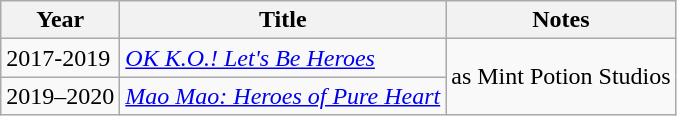<table class="wikitable sortable">
<tr>
<th>Year</th>
<th>Title</th>
<th>Notes</th>
</tr>
<tr>
<td>2017-2019</td>
<td><em><a href='#'>OK K.O.! Let's Be Heroes</a></em></td>
<td rowspan="2">as Mint Potion Studios</td>
</tr>
<tr>
<td>2019–2020</td>
<td><em><a href='#'>Mao Mao: Heroes of Pure Heart</a></em></td>
</tr>
</table>
